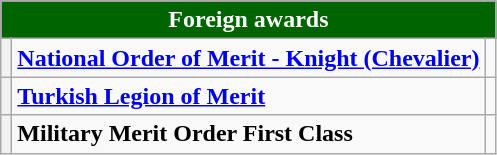<table class="wikitable">
<tr>
<th colspan="3" style="background:#006400; color:#FFFFFF; text-align:center"><strong>Foreign awards</strong></th>
</tr>
<tr>
<th></th>
<td><a href='#'><strong>National Order of Merit - Knight (Chevalier)</strong></a></td>
<td></td>
</tr>
<tr>
<th><strong></strong></th>
<td><a href='#'><strong>Turkish Legion of Merit</strong></a></td>
<td></td>
</tr>
<tr>
<th><strong></strong></th>
<td><strong>Military Merit Order First Class</strong></td>
<td></td>
</tr>
</table>
